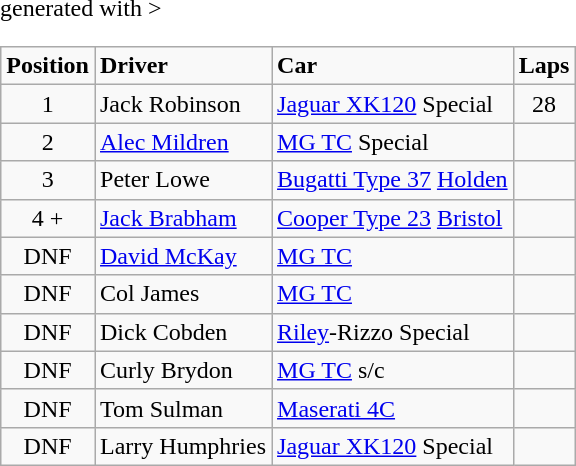<table class="wikitable" <hiddentext>generated with >
<tr style="font-weight:bold">
<td height="14" align="center">Position</td>
<td>Driver</td>
<td>Car</td>
<td align="center">Laps</td>
</tr>
<tr>
<td height="14" align="center">1</td>
<td>Jack Robinson</td>
<td><a href='#'>Jaguar XK120</a> Special</td>
<td align="center">28</td>
</tr>
<tr>
<td height="14" align="center">2</td>
<td><a href='#'>Alec Mildren</a></td>
<td><a href='#'>MG TC</a> Special</td>
<td align="center"> </td>
</tr>
<tr>
<td height="14" align="center">3</td>
<td>Peter Lowe</td>
<td><a href='#'>Bugatti Type 37</a> <a href='#'>Holden</a></td>
<td align="center"> </td>
</tr>
<tr>
<td height="14" align="center">4 +</td>
<td><a href='#'>Jack Brabham</a></td>
<td><a href='#'>Cooper Type 23</a> <a href='#'>Bristol</a></td>
<td align="center"> </td>
</tr>
<tr>
<td height="14" align="center">DNF</td>
<td><a href='#'>David McKay</a></td>
<td><a href='#'>MG TC</a></td>
<td align="center"> </td>
</tr>
<tr>
<td height="14" align="center">DNF</td>
<td>Col James</td>
<td><a href='#'>MG TC</a></td>
<td align="center"> </td>
</tr>
<tr>
<td height="14" align="center">DNF</td>
<td>Dick Cobden</td>
<td><a href='#'>Riley</a>-Rizzo Special</td>
<td align="center"> </td>
</tr>
<tr>
<td height="14" align="center">DNF</td>
<td>Curly Brydon</td>
<td><a href='#'>MG TC</a> s/c</td>
<td align="center"> </td>
</tr>
<tr>
<td height="14" align="center">DNF</td>
<td>Tom Sulman</td>
<td><a href='#'>Maserati 4C</a></td>
<td align="center"> </td>
</tr>
<tr>
<td height="14" align="center">DNF</td>
<td>Larry Humphries</td>
<td><a href='#'>Jaguar XK120</a> Special</td>
<td align="center"> </td>
</tr>
</table>
